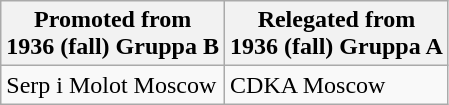<table class="wikitable">
<tr>
<th>Promoted from<br>1936 (fall) Gruppa B</th>
<th>Relegated from<br>1936 (fall) Gruppa A</th>
</tr>
<tr>
<td> Serp i Molot Moscow </td>
<td> CDKA Moscow </td>
</tr>
</table>
